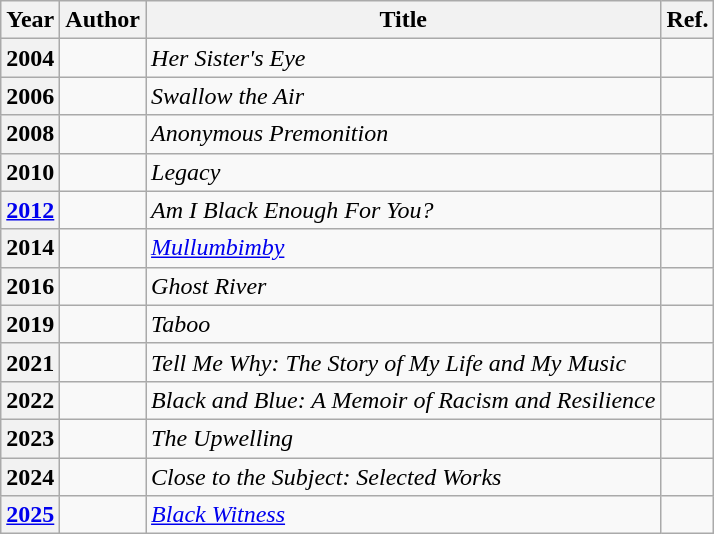<table class="wikitable sortable mw-collapsible">
<tr>
<th>Year</th>
<th>Author</th>
<th>Title</th>
<th>Ref.</th>
</tr>
<tr>
<th>2004</th>
<td></td>
<td><em>Her Sister's Eye</em></td>
<td><strong><em></em></strong></td>
</tr>
<tr>
<th>2006</th>
<td></td>
<td><em>Swallow the Air</em></td>
<td><strong><em></em></strong></td>
</tr>
<tr>
<th>2008</th>
<td></td>
<td><em>Anonymous Premonition</em></td>
<td><strong><em></em></strong></td>
</tr>
<tr>
<th>2010</th>
<td></td>
<td><em>Legacy</em></td>
<td><strong><em></em></strong></td>
</tr>
<tr>
<th><a href='#'>2012</a></th>
<td></td>
<td><em>Am I Black Enough For You?</em></td>
<td><em></em></td>
</tr>
<tr>
<th>2014</th>
<td></td>
<td><em><a href='#'>Mullumbimby</a></em></td>
<td></td>
</tr>
<tr>
<th>2016</th>
<td></td>
<td><em>Ghost River</em></td>
<td></td>
</tr>
<tr>
<th>2019</th>
<td></td>
<td><em>Taboo</em></td>
<td></td>
</tr>
<tr>
<th>2021</th>
<td></td>
<td><em>Tell Me Why: The Story of My Life and My Music</em></td>
<td></td>
</tr>
<tr>
<th>2022</th>
<td></td>
<td><em>Black and Blue: A Memoir of Racism and Resilience</em></td>
<td></td>
</tr>
<tr>
<th>2023</th>
<td></td>
<td><em>The Upwelling</em></td>
<td></td>
</tr>
<tr>
<th>2024</th>
<td></td>
<td><em>Close to the Subject: Selected Works</em></td>
<td></td>
</tr>
<tr>
<th><a href='#'>2025</a></th>
<td></td>
<td><em><a href='#'>Black Witness</a></em></td>
<td></td>
</tr>
</table>
